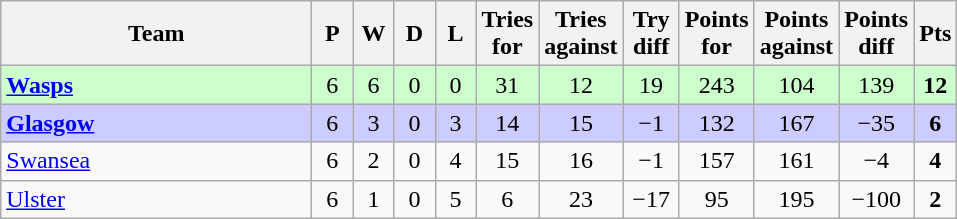<table class="wikitable" style="text-align: center">
<tr>
<th width="200">Team</th>
<th width="20">P</th>
<th width="20">W</th>
<th width="20">D</th>
<th width="20">L</th>
<th width="20">Tries for</th>
<th width="20">Tries against</th>
<th width="30">Try diff</th>
<th width="20">Points for</th>
<th width="20">Points against</th>
<th width="25">Points diff</th>
<th width="20">Pts</th>
</tr>
<tr bgcolor="#ccffcc">
<td align="left">  <strong><a href='#'>Wasps</a></strong></td>
<td>6</td>
<td>6</td>
<td>0</td>
<td>0</td>
<td>31</td>
<td>12</td>
<td>19</td>
<td>243</td>
<td>104</td>
<td>139</td>
<td><strong>12</strong></td>
</tr>
<tr bgcolor="#ccccff">
<td align="left"> <strong><a href='#'>Glasgow</a></strong></td>
<td>6</td>
<td>3</td>
<td>0</td>
<td>3</td>
<td>14</td>
<td>15</td>
<td>−1</td>
<td>132</td>
<td>167</td>
<td>−35</td>
<td><strong>6</strong></td>
</tr>
<tr>
<td align="left"> <a href='#'>Swansea</a></td>
<td>6</td>
<td>2</td>
<td>0</td>
<td>4</td>
<td>15</td>
<td>16</td>
<td>−1</td>
<td>157</td>
<td>161</td>
<td>−4</td>
<td><strong>4</strong></td>
</tr>
<tr>
<td align="left"> <a href='#'>Ulster</a></td>
<td>6</td>
<td>1</td>
<td>0</td>
<td>5</td>
<td>6</td>
<td>23</td>
<td>−17</td>
<td>95</td>
<td>195</td>
<td>−100</td>
<td><strong>2</strong></td>
</tr>
</table>
